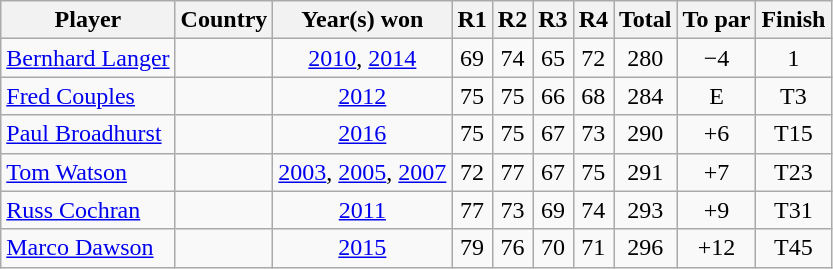<table class="wikitable" style="text-align:center">
<tr>
<th>Player</th>
<th>Country</th>
<th>Year(s) won</th>
<th>R1</th>
<th>R2</th>
<th>R3</th>
<th>R4</th>
<th>Total</th>
<th>To par</th>
<th>Finish</th>
</tr>
<tr>
<td align=left><a href='#'>Bernhard Langer</a></td>
<td align=left></td>
<td><a href='#'>2010</a>, <a href='#'>2014</a></td>
<td>69</td>
<td>74</td>
<td>65</td>
<td>72</td>
<td>280</td>
<td>−4</td>
<td>1</td>
</tr>
<tr>
<td align=left><a href='#'>Fred Couples</a></td>
<td align=left></td>
<td><a href='#'>2012</a></td>
<td>75</td>
<td>75</td>
<td>66</td>
<td>68</td>
<td>284</td>
<td>E</td>
<td>T3</td>
</tr>
<tr>
<td align=left><a href='#'>Paul Broadhurst</a></td>
<td align=left></td>
<td><a href='#'>2016</a></td>
<td>75</td>
<td>75</td>
<td>67</td>
<td>73</td>
<td>290</td>
<td>+6</td>
<td>T15</td>
</tr>
<tr>
<td align=left><a href='#'>Tom Watson</a></td>
<td align=left></td>
<td><a href='#'>2003</a>, <a href='#'>2005</a>, <a href='#'>2007</a></td>
<td>72</td>
<td>77</td>
<td>67</td>
<td>75</td>
<td>291</td>
<td>+7</td>
<td>T23</td>
</tr>
<tr>
<td align=left><a href='#'>Russ Cochran</a></td>
<td align=left></td>
<td><a href='#'>2011</a></td>
<td>77</td>
<td>73</td>
<td>69</td>
<td>74</td>
<td>293</td>
<td>+9</td>
<td>T31</td>
</tr>
<tr>
<td align=left><a href='#'>Marco Dawson</a></td>
<td align=left></td>
<td><a href='#'>2015</a></td>
<td>79</td>
<td>76</td>
<td>70</td>
<td>71</td>
<td>296</td>
<td>+12</td>
<td>T45</td>
</tr>
</table>
